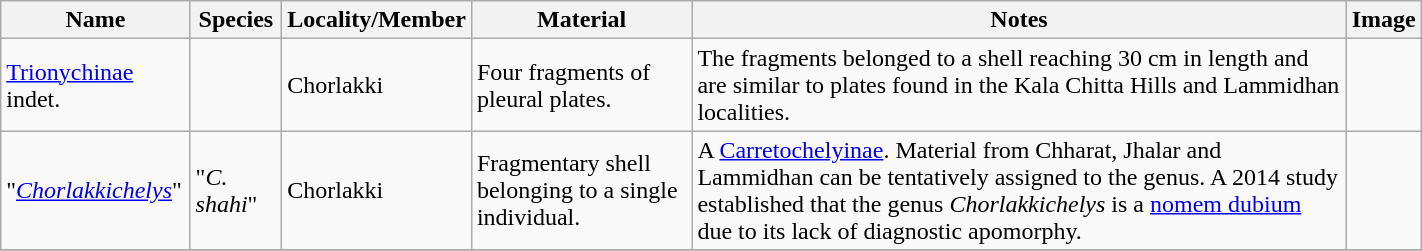<table class="wikitable" align="center" width="75%">
<tr>
<th>Name</th>
<th>Species</th>
<th>Locality/Member</th>
<th>Material</th>
<th>Notes</th>
<th>Image</th>
</tr>
<tr>
<td><a href='#'>Trionychinae</a> indet.</td>
<td></td>
<td>Chorlakki</td>
<td>Four fragments of pleural plates.</td>
<td>The fragments belonged to a shell reaching 30 cm in length and are similar to plates found in the Kala Chitta Hills and Lammidhan localities.</td>
<td></td>
</tr>
<tr>
<td>"<em><a href='#'>Chorlakkichelys</a></em>"</td>
<td>"<em>C. shahi</em>"</td>
<td>Chorlakki</td>
<td>Fragmentary shell belonging to a single individual.</td>
<td>A <a href='#'>Carretochelyinae</a>. Material from Chharat, Jhalar and Lammidhan can be tentatively assigned to the genus. A 2014 study established that the genus <em>Chorlakkichelys</em> is a <a href='#'>nomem dubium</a> due to its lack of diagnostic apomorphy.</td>
<td></td>
</tr>
<tr>
</tr>
</table>
